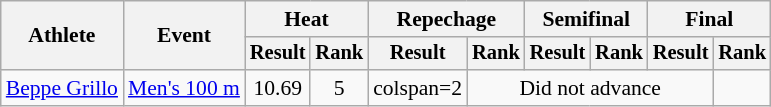<table class="wikitable" style="font-size:90%">
<tr>
<th rowspan="2">Athlete</th>
<th rowspan="2">Event</th>
<th colspan="2">Heat</th>
<th colspan="2">Repechage</th>
<th colspan="2">Semifinal</th>
<th colspan="2">Final</th>
</tr>
<tr style="font-size:95%">
<th>Result</th>
<th>Rank</th>
<th>Result</th>
<th>Rank</th>
<th>Result</th>
<th>Rank</th>
<th>Result</th>
<th>Rank</th>
</tr>
<tr align=center>
<td align=left><a href='#'>Beppe Grillo</a></td>
<td align=left><a href='#'>Men's 100 m</a></td>
<td>10.69</td>
<td>5</td>
<td>colspan=2 </td>
<td colspan=4>Did not advance</td>
</tr>
</table>
